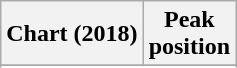<table class="wikitable sortable plainrowheaders" style="text-align:center">
<tr>
<th scope="col">Chart (2018)</th>
<th scope="col">Peak<br> position</th>
</tr>
<tr>
</tr>
<tr>
</tr>
<tr>
</tr>
<tr>
</tr>
<tr>
</tr>
<tr>
</tr>
<tr>
</tr>
<tr>
</tr>
<tr>
</tr>
<tr>
</tr>
<tr>
</tr>
<tr>
</tr>
<tr>
</tr>
<tr>
</tr>
</table>
